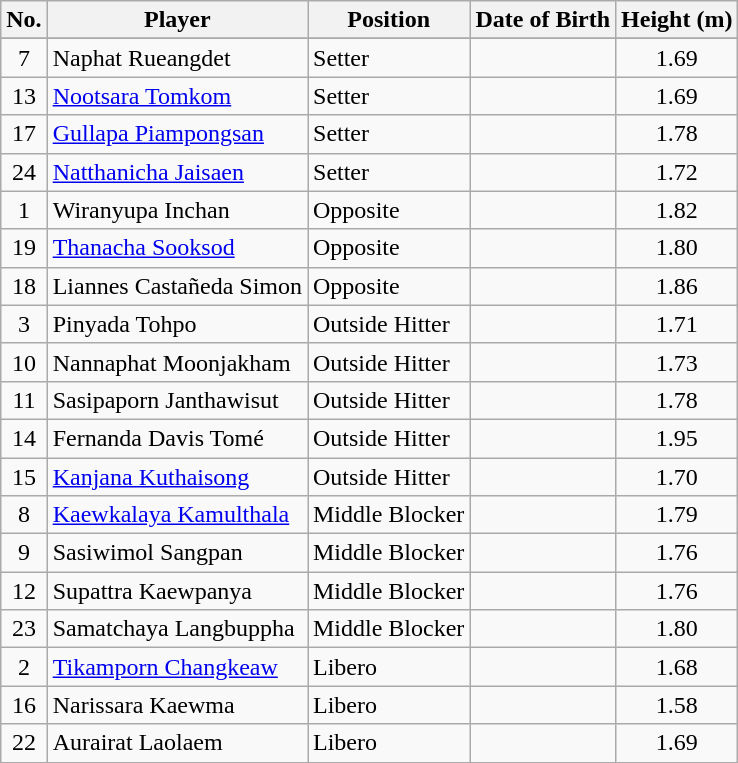<table class="wikitable sortable">
<tr>
<th>No.</th>
<th>Player</th>
<th>Position</th>
<th>Date of Birth</th>
<th>Height (m)</th>
</tr>
<tr>
</tr>
<tr>
</tr>
<tr>
<td align="center">7</td>
<td> Naphat Rueangdet</td>
<td>Setter</td>
<td></td>
<td align="center">1.69</td>
</tr>
<tr>
<td align="center">13</td>
<td> <a href='#'>Nootsara Tomkom</a></td>
<td>Setter</td>
<td></td>
<td align="center">1.69</td>
</tr>
<tr>
<td align="center">17</td>
<td> <a href='#'>Gullapa Piampongsan</a></td>
<td>Setter</td>
<td></td>
<td align="center">1.78</td>
</tr>
<tr>
<td align="center">24</td>
<td> <a href='#'>Natthanicha Jaisaen</a></td>
<td>Setter</td>
<td></td>
<td align="center">1.72</td>
</tr>
<tr>
<td align="center">1</td>
<td> Wiranyupa Inchan</td>
<td>Opposite</td>
<td></td>
<td align="center">1.82</td>
</tr>
<tr>
<td align="center">19</td>
<td> <a href='#'>Thanacha Sooksod</a></td>
<td>Opposite</td>
<td></td>
<td align="center">1.80</td>
</tr>
<tr>
<td align="center">18</td>
<td> Liannes Castañeda Simon</td>
<td>Opposite</td>
<td></td>
<td align="center">1.86</td>
</tr>
<tr>
<td align="center">3</td>
<td> Pinyada Tohpo</td>
<td>Outside Hitter</td>
<td></td>
<td align="center">1.71</td>
</tr>
<tr>
<td align="center">10</td>
<td> Nannaphat Moonjakham</td>
<td>Outside Hitter</td>
<td></td>
<td align="center">1.73</td>
</tr>
<tr>
<td align="center">11</td>
<td> Sasipaporn Janthawisut</td>
<td>Outside Hitter</td>
<td></td>
<td align="center">1.78</td>
</tr>
<tr>
<td align="center">14</td>
<td> Fernanda Davis Tomé</td>
<td>Outside Hitter</td>
<td></td>
<td align="center">1.95</td>
</tr>
<tr>
<td align="center">15</td>
<td> <a href='#'>Kanjana Kuthaisong</a></td>
<td>Outside Hitter</td>
<td></td>
<td align="center">1.70</td>
</tr>
<tr>
<td align="center">8</td>
<td> <a href='#'>Kaewkalaya Kamulthala</a></td>
<td>Middle Blocker</td>
<td></td>
<td align="center">1.79</td>
</tr>
<tr>
<td align="center">9</td>
<td> Sasiwimol Sangpan</td>
<td>Middle Blocker</td>
<td></td>
<td align="center">1.76</td>
</tr>
<tr>
<td align="center">12</td>
<td> Supattra Kaewpanya</td>
<td>Middle Blocker</td>
<td></td>
<td align="center">1.76</td>
</tr>
<tr>
<td Align="center">23</td>
<td> Samatchaya Langbuppha</td>
<td>Middle Blocker</td>
<td></td>
<td align="center">1.80</td>
</tr>
<tr>
<td align="center">2</td>
<td> <a href='#'>Tikamporn Changkeaw</a></td>
<td>Libero</td>
<td></td>
<td align="center">1.68</td>
</tr>
<tr>
<td align="center">16</td>
<td> Narissara Kaewma</td>
<td>Libero</td>
<td></td>
<td align="center">1.58</td>
</tr>
<tr>
<td align="center">22</td>
<td> Aurairat Laolaem</td>
<td>Libero</td>
<td></td>
<td align="center">1.69</td>
</tr>
</table>
